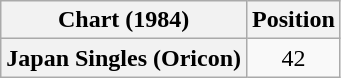<table class="wikitable plainrowheaders">
<tr>
<th scope="col">Chart (1984)</th>
<th scope="col">Position</th>
</tr>
<tr>
<th scope="row">Japan Singles (Oricon)</th>
<td style="text-align:center;">42</td>
</tr>
</table>
